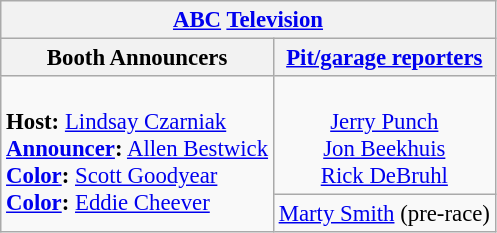<table class="wikitable" style="font-size: 95%;">
<tr>
<th colspan=2><a href='#'>ABC</a> <a href='#'>Television</a></th>
</tr>
<tr>
<th>Booth Announcers</th>
<th><a href='#'>Pit/garage reporters</a></th>
</tr>
<tr>
<td valign="top" rowspan=2><br><strong>Host:</strong> <a href='#'>Lindsay Czarniak</a><br>
<strong><a href='#'>Announcer</a>:</strong> <a href='#'>Allen Bestwick</a><br>
<strong><a href='#'>Color</a>:</strong> <a href='#'>Scott Goodyear</a><br>
<strong><a href='#'>Color</a>:</strong> <a href='#'>Eddie Cheever</a><br></td>
<td align="center" valign="top"><br><a href='#'>Jerry Punch</a><br><a href='#'>Jon Beekhuis</a><br><a href='#'>Rick DeBruhl</a><br></td>
</tr>
<tr>
<td align="center" valign="top"><a href='#'>Marty Smith</a> (pre-race)</td>
</tr>
</table>
